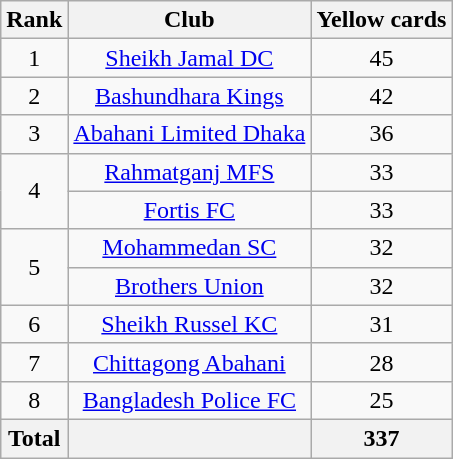<table class="wikitable" style="text-align:center">
<tr>
<th>Rank</th>
<th>Club</th>
<th>Yellow cards</th>
</tr>
<tr>
<td>1</td>
<td><a href='#'>Sheikh Jamal DC</a></td>
<td>45</td>
</tr>
<tr>
<td>2</td>
<td><a href='#'>Bashundhara Kings</a></td>
<td>42</td>
</tr>
<tr>
<td>3</td>
<td><a href='#'>Abahani Limited Dhaka</a></td>
<td>36</td>
</tr>
<tr>
<td rowspan=2>4</td>
<td><a href='#'>Rahmatganj MFS</a></td>
<td>33</td>
</tr>
<tr>
<td><a href='#'>Fortis FC</a></td>
<td>33</td>
</tr>
<tr>
<td rowspan="2">5</td>
<td><a href='#'>Mohammedan SC</a></td>
<td>32</td>
</tr>
<tr>
<td><a href='#'>Brothers Union</a></td>
<td>32</td>
</tr>
<tr>
<td>6</td>
<td><a href='#'>Sheikh Russel KC</a></td>
<td>31</td>
</tr>
<tr>
<td>7</td>
<td><a href='#'>Chittagong Abahani</a></td>
<td>28</td>
</tr>
<tr>
<td>8</td>
<td><a href='#'>Bangladesh Police FC</a></td>
<td>25</td>
</tr>
<tr>
<th>Total</th>
<th></th>
<th>337</th>
</tr>
</table>
